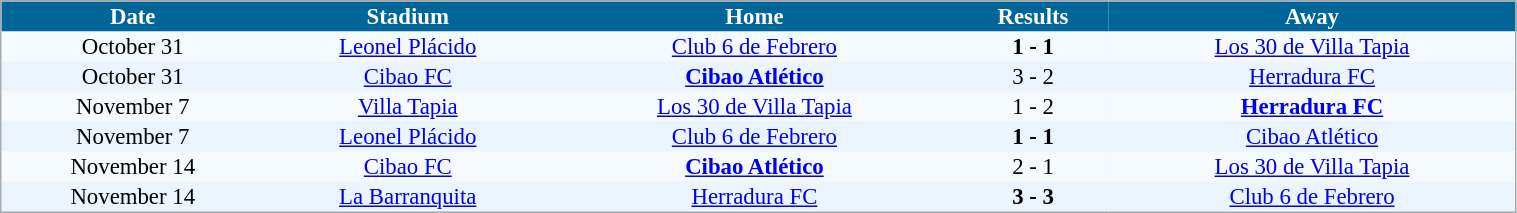<table cellspacing="0" style="background: #EBF5FF; border: 1px #aaa solid; border-collapse: collapse; font-size: 95%;" width=80%>
<tr bgcolor=#006699 style="color:white;">
<th>Date</th>
<th>Stadium</th>
<th>Home</th>
<th>Results</th>
<th>Away</th>
</tr>
<tr bgcolor=#F5FAFF>
<td align=center>October 31</td>
<td align=center><a href='#'>Leonel Plácido</a></td>
<td align=center><a href='#'>Club 6 de Febrero</a></td>
<td align=center><strong>1 - 1</strong></td>
<td align=center><a href='#'>Los 30 de Villa Tapia</a></td>
</tr>
<tr bgcolor=>
<td align=center>October 31</td>
<td align=center><a href='#'>Cibao FC</a></td>
<td align=center><strong><a href='#'>Cibao Atlético</a></strong></td>
<td align=center>3 - 2</td>
<td align=center><a href='#'>Herradura FC</a></td>
</tr>
<tr bgcolor=#F5FAFF>
<td align=center>November 7</td>
<td align=center><a href='#'>Villa Tapia</a></td>
<td align=center><a href='#'>Los 30 de Villa Tapia</a></td>
<td align=center>1 - 2</td>
<td align=center><strong><a href='#'>Herradura FC</a></strong></td>
</tr>
<tr bgcolor=>
<td align=center>November 7</td>
<td align=center><a href='#'>Leonel Plácido</a></td>
<td align=center><a href='#'>Club 6 de Febrero</a></td>
<td align=center><strong>1 - 1</strong></td>
<td align=center><a href='#'>Cibao Atlético</a></td>
</tr>
<tr bgcolor=#F5FAFF>
<td align=center>November 14</td>
<td align=center><a href='#'>Cibao FC</a></td>
<td align=center><strong><a href='#'>Cibao Atlético</a></strong></td>
<td align=center>2 - 1</td>
<td align=center><a href='#'>Los 30 de Villa Tapia</a></td>
</tr>
<tr bgcolor=>
<td align=center>November 14</td>
<td align=center><a href='#'>La Barranquita</a></td>
<td align=center><a href='#'>Herradura FC</a></td>
<td align=center><strong>3 - 3</strong></td>
<td align=center><a href='#'>Club 6 de Febrero</a></td>
</tr>
</table>
